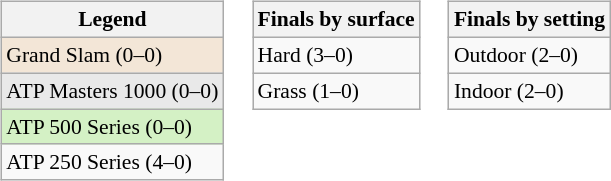<table>
<tr valign="top">
<td><br><table class="wikitable" style=font-size:90%>
<tr>
<th>Legend</th>
</tr>
<tr style="background:#f3e6d7;">
<td>Grand Slam (0–0)</td>
</tr>
<tr style="background:#e9e9e9;">
<td>ATP Masters 1000 (0–0)</td>
</tr>
<tr style="background:#d4f1c5;">
<td>ATP 500 Series (0–0)</td>
</tr>
<tr>
<td>ATP 250 Series (4–0)</td>
</tr>
</table>
</td>
<td><br><table class="wikitable" style=font-size:90%>
<tr>
<th>Finals by surface</th>
</tr>
<tr>
<td>Hard (3–0)</td>
</tr>
<tr>
<td>Grass (1–0)</td>
</tr>
</table>
</td>
<td><br><table class="wikitable" style=font-size:90%>
<tr>
<th>Finals by setting</th>
</tr>
<tr>
<td>Outdoor (2–0)</td>
</tr>
<tr>
<td>Indoor (2–0)</td>
</tr>
</table>
</td>
</tr>
</table>
